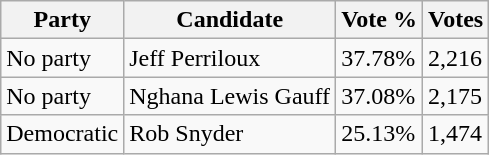<table class="wikitable">
<tr>
<th>Party</th>
<th>Candidate</th>
<th>Vote %</th>
<th>Votes</th>
</tr>
<tr>
<td>No party</td>
<td>Jeff Perriloux</td>
<td>37.78%</td>
<td>2,216</td>
</tr>
<tr>
<td>No party</td>
<td>Nghana Lewis Gauff</td>
<td>37.08%</td>
<td>2,175</td>
</tr>
<tr>
<td>Democratic</td>
<td>Rob Snyder</td>
<td>25.13%</td>
<td>1,474</td>
</tr>
</table>
